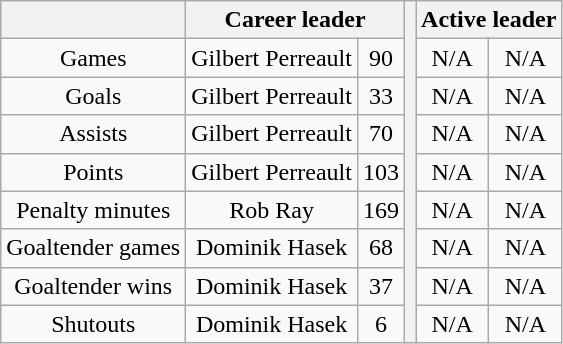<table class="wikitable" style="text-align: center; font-size: 100%">
<tr>
<th></th>
<th colspan="2">Career leader</th>
<th rowspan="9"></th>
<th colspan="2">Active leader</th>
</tr>
<tr>
<td>Games</td>
<td>Gilbert Perreault</td>
<td>90</td>
<td>N/A</td>
<td>N/A</td>
</tr>
<tr>
<td>Goals</td>
<td>Gilbert Perreault</td>
<td>33</td>
<td>N/A</td>
<td>N/A</td>
</tr>
<tr>
<td>Assists</td>
<td>Gilbert Perreault</td>
<td>70</td>
<td>N/A</td>
<td>N/A</td>
</tr>
<tr>
<td>Points</td>
<td>Gilbert Perreault</td>
<td>103</td>
<td>N/A</td>
<td>N/A</td>
</tr>
<tr>
<td>Penalty minutes</td>
<td>Rob Ray</td>
<td>169</td>
<td>N/A</td>
<td>N/A</td>
</tr>
<tr>
<td>Goaltender games</td>
<td>Dominik Hasek</td>
<td>68</td>
<td>N/A</td>
<td>N/A</td>
</tr>
<tr>
<td>Goaltender wins</td>
<td>Dominik Hasek</td>
<td>37</td>
<td>N/A</td>
<td>N/A</td>
</tr>
<tr>
<td>Shutouts</td>
<td>Dominik Hasek</td>
<td>6</td>
<td>N/A</td>
<td>N/A</td>
</tr>
</table>
